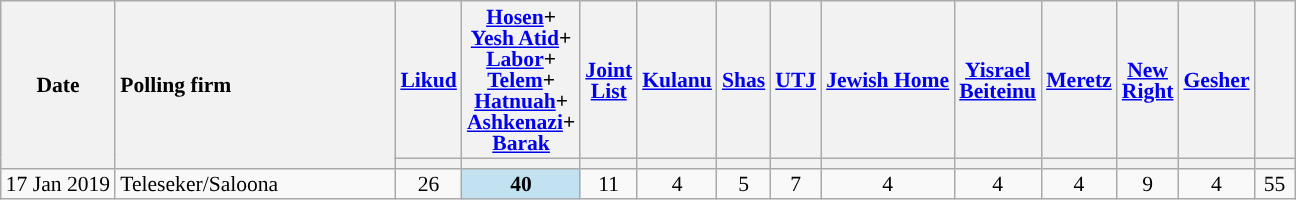<table class="wikitable" style="text-align:center; font-size:90%; line-height:14px;">
<tr>
<th rowspan="2">Date</th>
<th style="width:180px;text-align:left;" rowspan="2">Polling firm</th>
<th><a href='#'>Likud</a></th>
<th><a href='#'>Hosen</a>+<br><a href='#'>Yesh Atid</a>+<br><a href='#'>Labor</a>+<br><a href='#'>Telem</a>+<br><a href='#'>Hatnuah</a>+<br><a href='#'>Ashkenazi</a>+<br><a href='#'>Barak</a></th>
<th><a href='#'>Joint<br>List</a></th>
<th><a href='#'>Kulanu</a></th>
<th><a href='#'>Shas</a></th>
<th><a href='#'>UTJ</a></th>
<th><a href='#'>Jewish Home</a></th>
<th><a href='#'>Yisrael<br>Beiteinu</a></th>
<th><a href='#'>Meretz</a></th>
<th><a href='#'>New<br>Right</a></th>
<th><a href='#'>Gesher</a></th>
<th style="width:20px;"></th>
</tr>
<tr>
<th style="color:inherit;background:"></th>
<th style="color:inherit;background:"></th>
<th style="color:inherit;background:"></th>
<th style="color:inherit;background:"></th>
<th style="color:inherit;background:"></th>
<th style="color:inherit;background:"></th>
<th style="color:inherit;background:"></th>
<th style="color:inherit;background:"></th>
<th style="color:inherit;background:"></th>
<th style="color:inherit;background:"></th>
<th style="color:inherit;background:"></th>
<th style="color:inherit;background:"></th>
</tr>
<tr>
<td>17 Jan 2019</td>
<td style="text-align:left;">Teleseker/Saloona</td>
<td>26					</td>
<td style="background:#C3E2F1"><strong>40</strong>	</td>
<td>11					</td>
<td>4					</td>
<td>5					</td>
<td>7					</td>
<td>4					</td>
<td>4					</td>
<td>4					</td>
<td>9					</td>
<td>4					</td>
<td>55					</td>
</tr>
</table>
